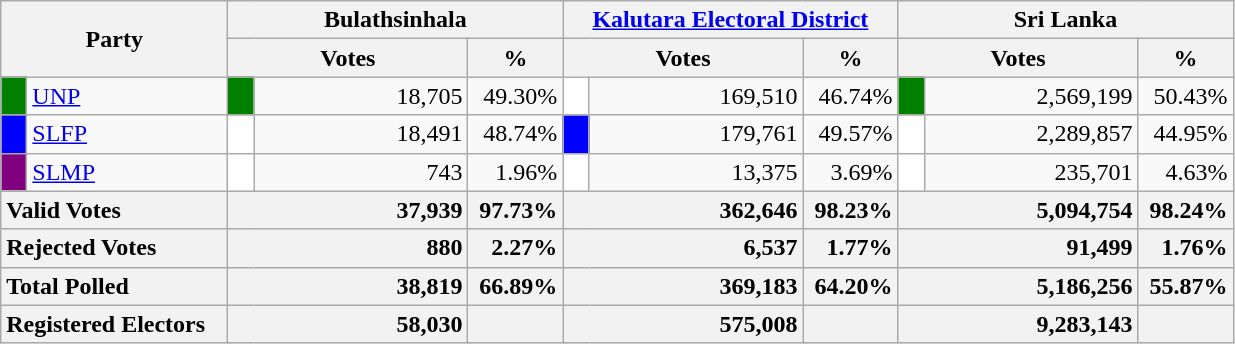<table class="wikitable">
<tr>
<th colspan="2" width="144px"rowspan="2">Party</th>
<th colspan="3" width="216px">Bulathsinhala</th>
<th colspan="3" width="216px"><a href='#'>Kalutara Electoral District</a></th>
<th colspan="3" width="216px">Sri Lanka</th>
</tr>
<tr>
<th colspan="2" width="144px">Votes</th>
<th>%</th>
<th colspan="2" width="144px">Votes</th>
<th>%</th>
<th colspan="2" width="144px">Votes</th>
<th>%</th>
</tr>
<tr>
<td style="background-color:green;" width="10px"></td>
<td style="text-align:left;"><a href='#'>UNP</a></td>
<td style="background-color:green;" width="10px"></td>
<td style="text-align:right;">18,705</td>
<td style="text-align:right;">49.30%</td>
<td style="background-color:white;" width="10px"></td>
<td style="text-align:right;">169,510</td>
<td style="text-align:right;">46.74%</td>
<td style="background-color:green;" width="10px"></td>
<td style="text-align:right;">2,569,199</td>
<td style="text-align:right;">50.43%</td>
</tr>
<tr>
<td style="background-color:blue;" width="10px"></td>
<td style="text-align:left;"><a href='#'>SLFP</a></td>
<td style="background-color:white;" width="10px"></td>
<td style="text-align:right;">18,491</td>
<td style="text-align:right;">48.74%</td>
<td style="background-color:blue;" width="10px"></td>
<td style="text-align:right;">179,761</td>
<td style="text-align:right;">49.57%</td>
<td style="background-color:white;" width="10px"></td>
<td style="text-align:right;">2,289,857</td>
<td style="text-align:right;">44.95%</td>
</tr>
<tr>
<td style="background-color:purple;" width="10px"></td>
<td style="text-align:left;"><a href='#'>SLMP</a></td>
<td style="background-color:white;" width="10px"></td>
<td style="text-align:right;">743</td>
<td style="text-align:right;">1.96%</td>
<td style="background-color:white;" width="10px"></td>
<td style="text-align:right;">13,375</td>
<td style="text-align:right;">3.69%</td>
<td style="background-color:white;" width="10px"></td>
<td style="text-align:right;">235,701</td>
<td style="text-align:right;">4.63%</td>
</tr>
<tr>
<th colspan="2" width="144px"style="text-align:left;">Valid Votes</th>
<th style="text-align:right;"colspan="2" width="144px">37,939</th>
<th style="text-align:right;">97.73%</th>
<th style="text-align:right;"colspan="2" width="144px">362,646</th>
<th style="text-align:right;">98.23%</th>
<th style="text-align:right;"colspan="2" width="144px">5,094,754</th>
<th style="text-align:right;">98.24%</th>
</tr>
<tr>
<th colspan="2" width="144px"style="text-align:left;">Rejected Votes</th>
<th style="text-align:right;"colspan="2" width="144px">880</th>
<th style="text-align:right;">2.27%</th>
<th style="text-align:right;"colspan="2" width="144px">6,537</th>
<th style="text-align:right;">1.77%</th>
<th style="text-align:right;"colspan="2" width="144px">91,499</th>
<th style="text-align:right;">1.76%</th>
</tr>
<tr>
<th colspan="2" width="144px"style="text-align:left;">Total Polled</th>
<th style="text-align:right;"colspan="2" width="144px">38,819</th>
<th style="text-align:right;">66.89%</th>
<th style="text-align:right;"colspan="2" width="144px">369,183</th>
<th style="text-align:right;">64.20%</th>
<th style="text-align:right;"colspan="2" width="144px">5,186,256</th>
<th style="text-align:right;">55.87%</th>
</tr>
<tr>
<th colspan="2" width="144px"style="text-align:left;">Registered Electors</th>
<th style="text-align:right;"colspan="2" width="144px">58,030</th>
<th></th>
<th style="text-align:right;"colspan="2" width="144px">575,008</th>
<th></th>
<th style="text-align:right;"colspan="2" width="144px">9,283,143</th>
<th></th>
</tr>
</table>
